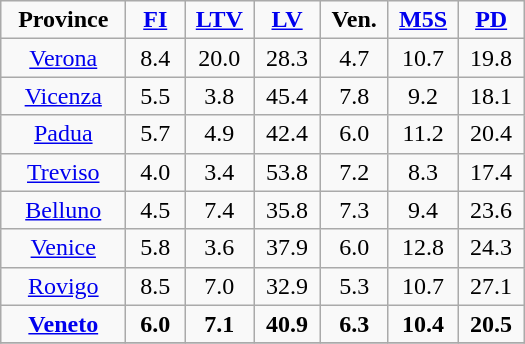<table class="wikitable" style="text-align:center; width:350px">
<tr>
<td style="width:100px"><strong>Province</strong></td>
<td style="width:50px"><strong><a href='#'>FI</a></strong></td>
<td style="width:50px"><strong><a href='#'>LTV</a></strong></td>
<td style="width:50px"><strong><a href='#'>LV</a></strong></td>
<td style="width:50px"><strong>Ven.</strong></td>
<td style="width:50px"><strong><a href='#'>M5S</a></strong></td>
<td style="width:50px"><strong><a href='#'>PD</a></strong></td>
</tr>
<tr>
<td><a href='#'>Verona</a></td>
<td>8.4</td>
<td>20.0</td>
<td>28.3</td>
<td>4.7</td>
<td>10.7</td>
<td>19.8</td>
</tr>
<tr>
<td><a href='#'>Vicenza</a></td>
<td>5.5</td>
<td>3.8</td>
<td>45.4</td>
<td>7.8</td>
<td>9.2</td>
<td>18.1</td>
</tr>
<tr>
<td><a href='#'>Padua</a></td>
<td>5.7</td>
<td>4.9</td>
<td>42.4</td>
<td>6.0</td>
<td>11.2</td>
<td>20.4</td>
</tr>
<tr>
<td><a href='#'>Treviso</a></td>
<td>4.0</td>
<td>3.4</td>
<td>53.8</td>
<td>7.2</td>
<td>8.3</td>
<td>17.4</td>
</tr>
<tr>
<td><a href='#'>Belluno</a></td>
<td>4.5</td>
<td>7.4</td>
<td>35.8</td>
<td>7.3</td>
<td>9.4</td>
<td>23.6</td>
</tr>
<tr>
<td><a href='#'>Venice</a></td>
<td>5.8</td>
<td>3.6</td>
<td>37.9</td>
<td>6.0</td>
<td>12.8</td>
<td>24.3</td>
</tr>
<tr>
<td><a href='#'>Rovigo</a></td>
<td>8.5</td>
<td>7.0</td>
<td>32.9</td>
<td>5.3</td>
<td>10.7</td>
<td>27.1</td>
</tr>
<tr>
<td><strong><a href='#'>Veneto</a></strong></td>
<td><strong>6.0</strong></td>
<td><strong>7.1</strong></td>
<td><strong>40.9</strong></td>
<td><strong>6.3</strong></td>
<td><strong>10.4</strong></td>
<td><strong>20.5</strong></td>
</tr>
<tr>
</tr>
</table>
